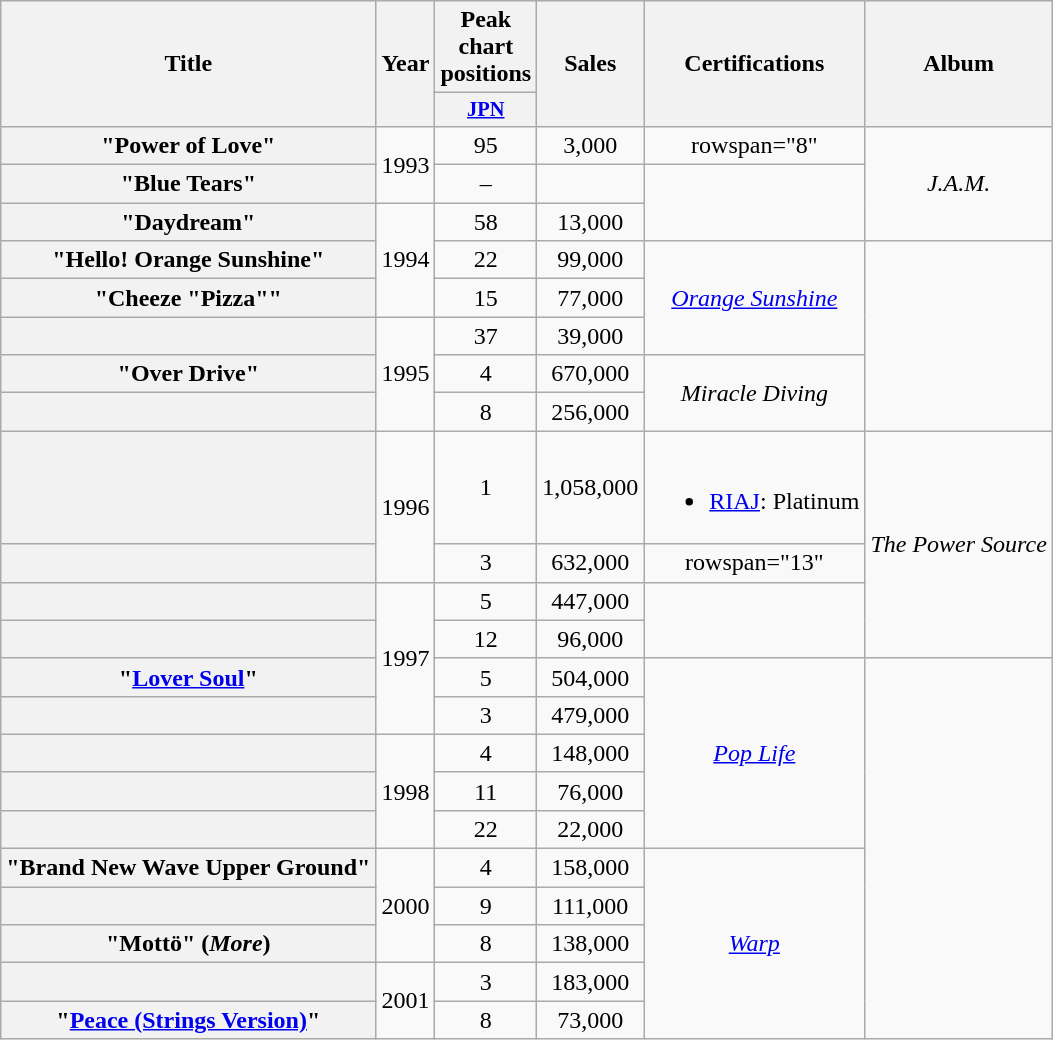<table class="wikitable plainrowheaders" style="text-align:center;">
<tr>
<th scope="col" rowspan="2">Title</th>
<th scope="col" rowspan="2">Year</th>
<th scope="col">Peak chart positions</th>
<th scope="col" rowspan="2">Sales</th>
<th scope="col" rowspan="2">Certifications</th>
<th scope="col" rowspan="2">Album</th>
</tr>
<tr>
<th scope="col" ! scope="col" style="width:2.75em;font-size:85%;"><a href='#'>JPN</a></th>
</tr>
<tr>
<th scope="row">"Power of Love"</th>
<td rowspan="2">1993</td>
<td>95</td>
<td>3,000</td>
<td>rowspan="8" </td>
<td rowspan="3"><em>J.A.M.</em></td>
</tr>
<tr>
<th scope="row">"Blue Tears"</th>
<td>–</td>
<td></td>
</tr>
<tr>
<th scope="row">"Daydream"</th>
<td rowspan="3">1994</td>
<td>58</td>
<td>13,000</td>
</tr>
<tr>
<th scope="row">"Hello! Orange Sunshine"</th>
<td>22</td>
<td>99,000</td>
<td rowspan="3"><em><a href='#'>Orange Sunshine</a></em></td>
</tr>
<tr>
<th scope="row">"Cheeze "Pizza""</th>
<td>15</td>
<td>77,000</td>
</tr>
<tr>
<th scope="row"></th>
<td rowspan="3">1995</td>
<td>37</td>
<td>39,000</td>
</tr>
<tr>
<th scope="row">"Over Drive"</th>
<td>4</td>
<td>670,000</td>
<td rowspan="2"><em>Miracle Diving</em></td>
</tr>
<tr>
<th scope="row"></th>
<td>8</td>
<td>256,000</td>
</tr>
<tr>
<th scope="row"></th>
<td rowspan="2">1996</td>
<td>1</td>
<td>1,058,000</td>
<td><br><ul><li><a href='#'>RIAJ</a>: Platinum </li></ul></td>
<td rowspan="4"><em>The Power Source</em></td>
</tr>
<tr>
<th scope="row"></th>
<td>3</td>
<td>632,000</td>
<td>rowspan="13" </td>
</tr>
<tr>
<th scope="row"></th>
<td rowspan="4">1997</td>
<td>5</td>
<td>447,000</td>
</tr>
<tr>
<th scope="row"></th>
<td>12</td>
<td>96,000</td>
</tr>
<tr>
<th scope="row">"<a href='#'>Lover Soul</a>"</th>
<td>5</td>
<td>504,000</td>
<td rowspan="5"><em><a href='#'>Pop Life</a></em></td>
</tr>
<tr>
<th scope="row"></th>
<td>3</td>
<td>479,000</td>
</tr>
<tr>
<th scope="row"></th>
<td rowspan="3">1998</td>
<td>4</td>
<td>148,000</td>
</tr>
<tr>
<th scope="row"></th>
<td>11</td>
<td>76,000</td>
</tr>
<tr>
<th scope="row"></th>
<td>22</td>
<td>22,000</td>
</tr>
<tr>
<th scope="row">"Brand New Wave Upper Ground"</th>
<td rowspan="3">2000</td>
<td>4</td>
<td>158,000</td>
<td rowspan="5"><em><a href='#'>Warp</a></em></td>
</tr>
<tr>
<th scope="row"></th>
<td>9</td>
<td>111,000</td>
</tr>
<tr>
<th scope="row">"Mottö" (<em>More</em>)</th>
<td>8</td>
<td>138,000</td>
</tr>
<tr>
<th scope="row"></th>
<td rowspan="2">2001</td>
<td>3</td>
<td>183,000</td>
</tr>
<tr>
<th scope="row">"<a href='#'>Peace (Strings Version)</a>"</th>
<td>8</td>
<td>73,000</td>
</tr>
</table>
